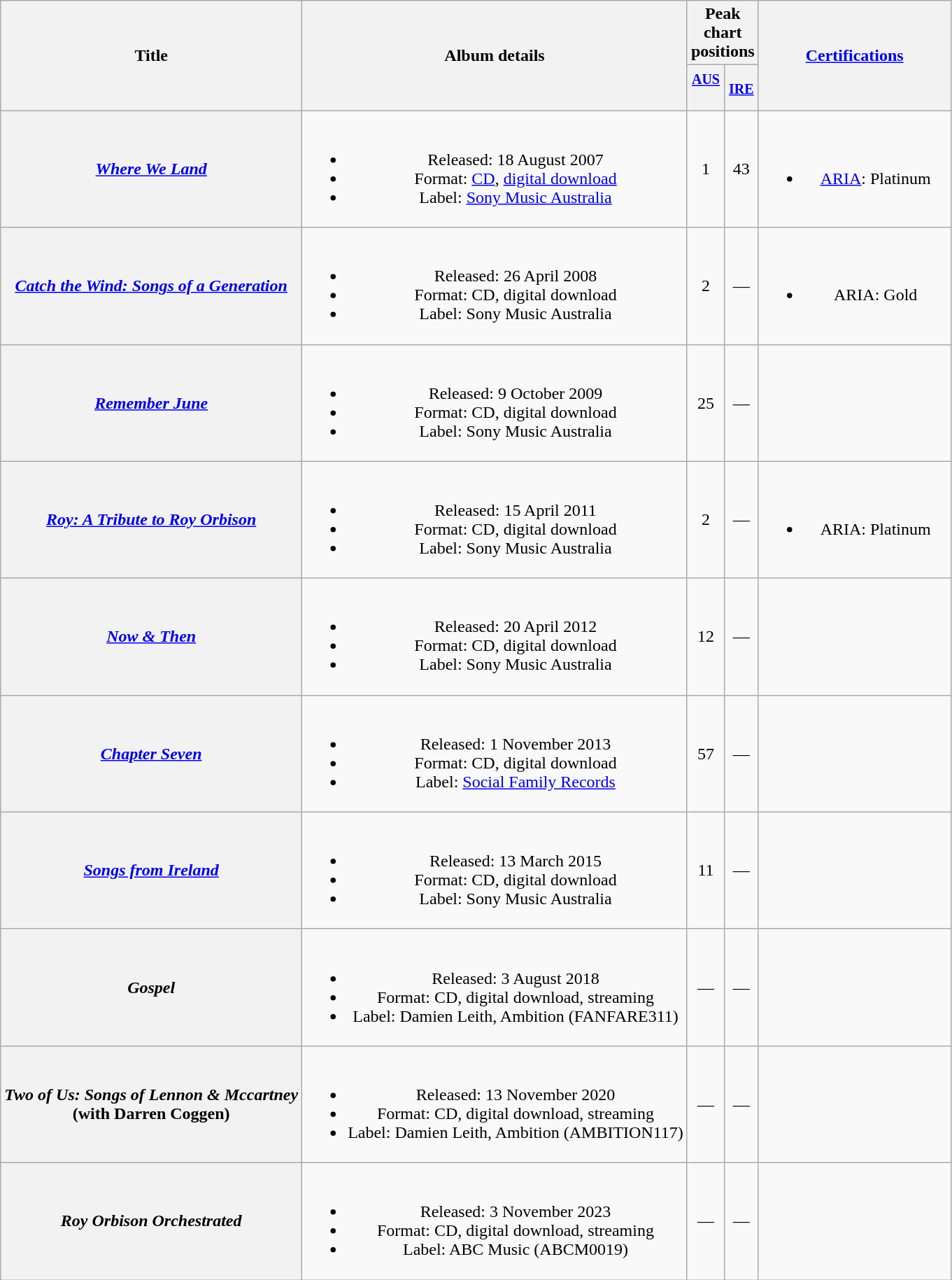<table class="wikitable plainrowheaders" style="text-align:center;" border="1">
<tr>
<th scope="col" rowspan="2">Title</th>
<th scope="col" rowspan="2">Album details</th>
<th scope="col" colspan="2" style="width:2em;">Peak chart<br>positions</th>
<th scope="col" rowspan="2" style="width:11em;"><a href='#'>Certifications</a></th>
</tr>
<tr>
<th scope="col" style="text-align:center;"><small><a href='#'>AUS</a></small><br><br></th>
<th scope="col" style="text-align:center;"><small><a href='#'>IRE</a></small><br></th>
</tr>
<tr>
<th scope="row"><em><a href='#'>Where We Land</a></em></th>
<td><br><ul><li>Released: 18 August 2007</li><li>Format: <a href='#'>CD</a>, <a href='#'>digital download</a></li><li>Label: <a href='#'>Sony Music Australia</a></li></ul></td>
<td>1</td>
<td>43</td>
<td><br><ul><li><a href='#'>ARIA</a>: Platinum</li></ul></td>
</tr>
<tr>
<th scope="row"><em><a href='#'>Catch the Wind: Songs of a Generation</a></em></th>
<td><br><ul><li>Released: 26 April 2008</li><li>Format: CD, digital download</li><li>Label: Sony Music Australia</li></ul></td>
<td>2</td>
<td>—</td>
<td><br><ul><li>ARIA: Gold</li></ul></td>
</tr>
<tr>
<th scope="row"><em><a href='#'>Remember June</a></em></th>
<td><br><ul><li>Released: 9 October 2009</li><li>Format: CD, digital download</li><li>Label: Sony Music Australia</li></ul></td>
<td>25</td>
<td>—</td>
<td></td>
</tr>
<tr>
<th scope="row"><em><a href='#'>Roy: A Tribute to Roy Orbison</a></em></th>
<td><br><ul><li>Released: 15 April 2011</li><li>Format: CD, digital download</li><li>Label: Sony Music Australia</li></ul></td>
<td>2</td>
<td>—</td>
<td><br><ul><li>ARIA: Platinum</li></ul></td>
</tr>
<tr>
<th scope="row"><em><a href='#'>Now & Then</a></em></th>
<td><br><ul><li>Released: 20 April 2012</li><li>Format: CD, digital download</li><li>Label: Sony Music Australia</li></ul></td>
<td>12</td>
<td>—</td>
<td></td>
</tr>
<tr>
<th scope="row"><em><a href='#'>Chapter Seven</a></em></th>
<td><br><ul><li>Released: 1 November 2013</li><li>Format: CD, digital download</li><li>Label: <a href='#'>Social Family Records</a></li></ul></td>
<td>57</td>
<td>—</td>
<td></td>
</tr>
<tr>
<th scope="row"><em><a href='#'>Songs from Ireland</a></em></th>
<td><br><ul><li>Released: 13 March 2015</li><li>Format: CD, digital download</li><li>Label: Sony Music Australia</li></ul></td>
<td>11</td>
<td>—</td>
<td></td>
</tr>
<tr>
<th scope="row"><em>Gospel</em></th>
<td><br><ul><li>Released: 3 August 2018</li><li>Format: CD, digital download, streaming</li><li>Label: Damien Leith, Ambition (FANFARE311)</li></ul></td>
<td>—</td>
<td>—</td>
<td></td>
</tr>
<tr>
<th scope="row"><em>Two of Us: Songs of Lennon & Mccartney</em> <br>(with Darren Coggen)</th>
<td><br><ul><li>Released: 13 November 2020</li><li>Format: CD, digital download, streaming</li><li>Label: Damien Leith, Ambition (AMBITION117)</li></ul></td>
<td>—</td>
<td>—</td>
<td></td>
</tr>
<tr>
<th scope="row"><em>Roy Orbison Orchestrated</em></th>
<td><br><ul><li>Released: 3 November 2023</li><li>Format: CD, digital download, streaming</li><li>Label: ABC Music (ABCM0019)</li></ul></td>
<td>—</td>
<td>—</td>
<td></td>
</tr>
</table>
